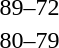<table style="text-align:center">
<tr>
<th width=200></th>
<th width=100></th>
<th width=200></th>
<th></th>
</tr>
<tr>
<td align=right><strong></strong></td>
<td>89–72</td>
<td align=left></td>
</tr>
<tr>
<td align=right><strong></strong></td>
<td>80–79</td>
<td align=left></td>
</tr>
</table>
